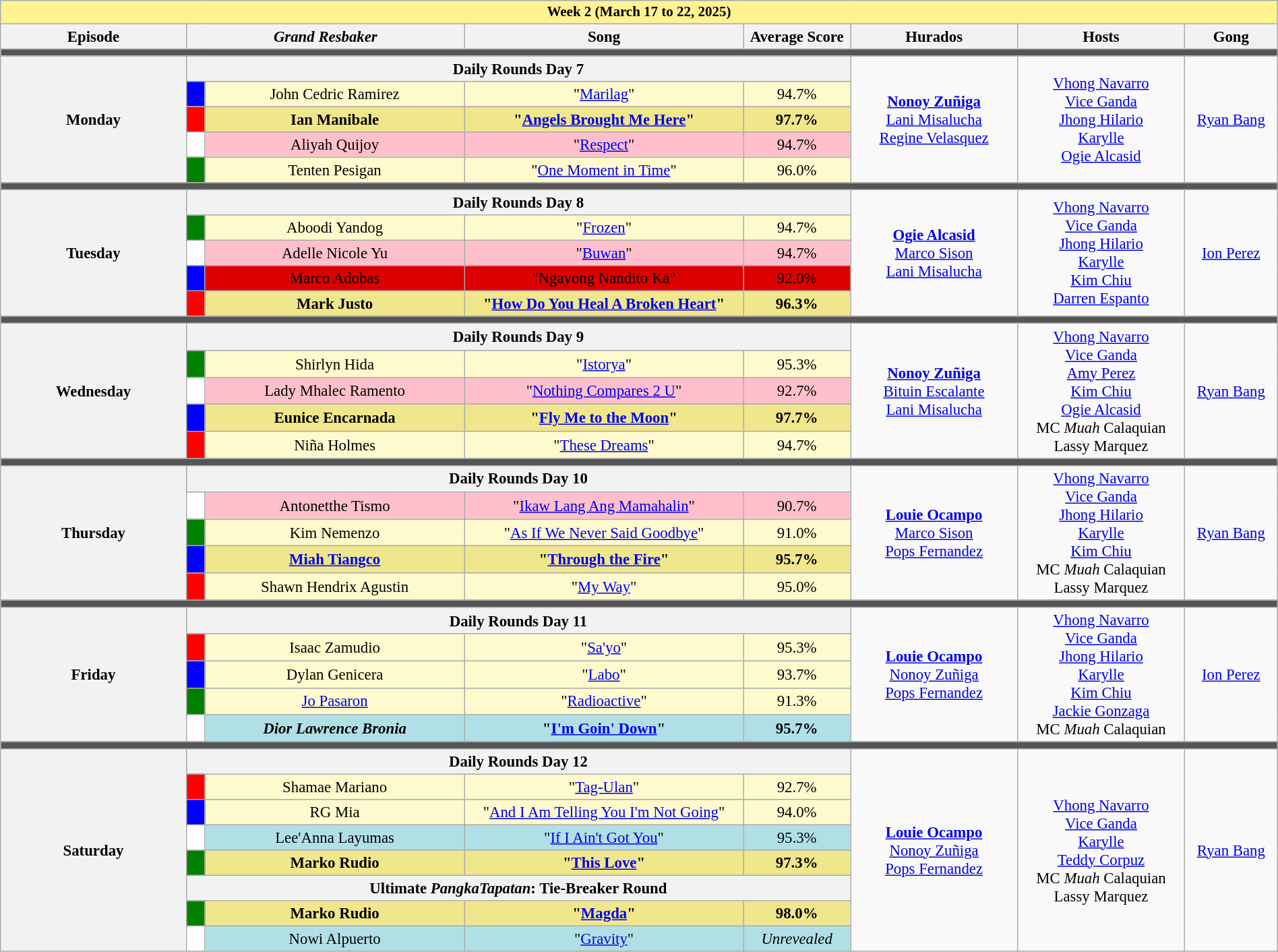<table class="wikitable mw-collapsible mw-collapsed" style="text-align:center; width:100%; font-size:95%;">
<tr>
<th colspan="9" style="background-color:#fff291;font-size:14px">Week 2 (March 17 to 22, 2025)</th>
</tr>
<tr>
<th width="10%">Episode</th>
<th colspan="2" width="15%"><em>Grand Resbaker</em></th>
<th width="15%">Song</th>
<th width="5%">Average Score</th>
<th width="09%">Hurados</th>
<th width="09%">Hosts</th>
<th width="05%">Gong</th>
</tr>
<tr>
<td colspan="9" style="background:#555;"></td>
</tr>
<tr>
<th rowspan="5">Monday<br></th>
<th colspan="4">Daily Rounds Day 7</th>
<td rowspan="5"><strong><a href='#'>Nonoy Zuñiga</a></strong><br><a href='#'>Lani Misalucha</a><br><a href='#'>Regine Velasquez</a></td>
<td rowspan="5"><a href='#'>Vhong Navarro</a><br><a href='#'>Vice Ganda</a><br><a href='#'>Jhong Hilario</a><br><a href='#'>Karylle</a><br><a href='#'>Ogie Alcasid</a></td>
<td rowspan="5"><a href='#'>Ryan Bang</a></td>
</tr>
<tr style="background:#FFFACD;">
<td width="01%" style="background:blue;"></td>
<td>John Cedric Ramirez</td>
<td>"<a href='#'>Marilag</a>"</td>
<td>94.7%</td>
</tr>
<tr style="background:khaki;">
<td style="background:red;"></td>
<td><strong>Ian Manibale</strong></td>
<td><strong>"<a href='#'>Angels Brought Me Here</a>"</strong></td>
<td><strong>97.7%</strong></td>
</tr>
<tr style="background:pink;">
<td style="background:white;"></td>
<td>Aliyah Quijoy</td>
<td>"<a href='#'>Respect</a>"</td>
<td>94.7%</td>
</tr>
<tr style="background:#FFFACD;">
<td style="background:green;"></td>
<td>Tenten Pesigan</td>
<td>"<a href='#'>One Moment in Time</a>"</td>
<td>96.0%</td>
</tr>
<tr>
<td colspan="9" style="background:#555;"></td>
</tr>
<tr>
<th rowspan="5">Tuesday<br></th>
<th colspan="4">Daily Rounds Day 8</th>
<td rowspan="5"><strong><a href='#'>Ogie Alcasid</a></strong><br><a href='#'>Marco Sison</a><br><a href='#'>Lani Misalucha</a></td>
<td rowspan="5"><a href='#'>Vhong Navarro</a><br><a href='#'>Vice Ganda</a><br><a href='#'>Jhong Hilario</a><br><a href='#'>Karylle</a><br><a href='#'>Kim Chiu</a><br><a href='#'>Darren Espanto</a></td>
<td rowspan="5"><a href='#'>Ion Perez</a></td>
</tr>
<tr style="background:#FFFACD;">
<td style="background:green;"></td>
<td>Aboodi Yandog</td>
<td>"<a href='#'>Frozen</a>"</td>
<td>94.7%</td>
</tr>
<tr style="background:pink;">
<td style="background:white;"></td>
<td>Adelle Nicole Yu</td>
<td>"<a href='#'>Buwan</a>"</td>
<td>94.7%</td>
</tr>
<tr style="background:#dd0000;">
<td style="background:blue;"></td>
<td>Marco Adobas</td>
<td>"Ngayong Nandito Ka"</td>
<td>92.0%</td>
</tr>
<tr style="background:khaki;">
<td style="background:red;"></td>
<td><strong>Mark Justo</strong></td>
<td><strong>"<a href='#'>How Do You Heal A Broken Heart</a>"</strong></td>
<td><strong>96.3%</strong></td>
</tr>
<tr>
<td colspan="9" style="background:#555;"></td>
</tr>
<tr>
<th rowspan="5">Wednesday<br></th>
<th colspan="4">Daily Rounds Day 9</th>
<td rowspan="5"><strong><a href='#'>Nonoy Zuñiga</a></strong><br><a href='#'>Bituin Escalante</a><br><a href='#'>Lani Misalucha</a></td>
<td rowspan="5"><a href='#'>Vhong Navarro</a><br><a href='#'>Vice Ganda</a><br><a href='#'>Amy Perez</a><br><a href='#'>Kim Chiu</a><br><a href='#'>Ogie Alcasid</a><br>MC <em>Muah</em> Calaquian<br>Lassy Marquez</td>
<td rowspan="5"><a href='#'>Ryan Bang</a></td>
</tr>
<tr style="background:#FFFACD;">
<td style="background:green;"></td>
<td>Shirlyn Hida</td>
<td>"<a href='#'>Istorya</a>"</td>
<td>95.3%</td>
</tr>
<tr style="background:pink;">
<td style="background:white;"></td>
<td>Lady Mhalec Ramento</td>
<td>"<a href='#'>Nothing Compares 2 U</a>"</td>
<td>92.7%</td>
</tr>
<tr style="background:khaki;">
<td style="background:blue;"></td>
<td><strong>Eunice Encarnada</strong></td>
<td><strong>"<a href='#'>Fly Me to the Moon</a>"</strong></td>
<td><strong>97.7%</strong></td>
</tr>
<tr style="background:#FFFACD;">
<td style="background:red;"></td>
<td>Niña Holmes</td>
<td>"<a href='#'>These Dreams</a>"</td>
<td>94.7%</td>
</tr>
<tr>
<td colspan="9" style="background:#555;"></td>
</tr>
<tr>
<th rowspan="5">Thursday<br></th>
<th colspan="4">Daily Rounds Day 10</th>
<td rowspan="5"><strong><a href='#'>Louie Ocampo</a></strong><br><a href='#'>Marco Sison</a><br><a href='#'>Pops Fernandez</a></td>
<td rowspan="5"><a href='#'>Vhong Navarro</a><br><a href='#'>Vice Ganda</a><br><a href='#'>Jhong Hilario</a><br><a href='#'>Karylle</a><br><a href='#'>Kim Chiu</a><br>MC <em>Muah</em> Calaquian<br>Lassy Marquez</td>
<td rowspan="5"><a href='#'>Ryan Bang</a></td>
</tr>
<tr style="background:pink;">
<td style="background:white;"></td>
<td>Antonetthe Tismo</td>
<td>"<a href='#'>Ikaw Lang Ang Mamahalin</a>"</td>
<td>90.7%</td>
</tr>
<tr style="background:#FFFACD;">
<td style="background:green;"></td>
<td>Kim Nemenzo</td>
<td>"<a href='#'>As If We Never Said Goodbye</a>"</td>
<td>91.0%</td>
</tr>
<tr style="background:khaki;">
<td style="background:blue;"></td>
<td><strong><a href='#'>Miah Tiangco</a></strong></td>
<td><strong>"<a href='#'>Through the Fire</a>"</strong></td>
<td><strong>95.7%</strong></td>
</tr>
<tr style="background:#FFFACD;">
<td style="background:red;"></td>
<td>Shawn Hendrix Agustin</td>
<td>"<a href='#'>My Way</a>"</td>
<td>95.0%</td>
</tr>
<tr>
<td colspan="9" style="background:#555;"></td>
</tr>
<tr>
<th rowspan="5">Friday<br></th>
<th colspan="4">Daily Rounds Day 11</th>
<td rowspan="5"><strong><a href='#'>Louie Ocampo</a></strong><br><a href='#'>Nonoy Zuñiga</a><br><a href='#'>Pops Fernandez</a></td>
<td rowspan="5"><a href='#'>Vhong Navarro</a><br><a href='#'>Vice Ganda</a><br><a href='#'>Jhong Hilario</a><br><a href='#'>Karylle</a><br><a href='#'>Kim Chiu</a><br><a href='#'>Jackie Gonzaga</a><br>MC <em>Muah</em> Calaquian</td>
<td rowspan="5"><a href='#'>Ion Perez</a></td>
</tr>
<tr style="background:#FFFACD;">
<td style="background:red;"></td>
<td>Isaac Zamudio</td>
<td>"<a href='#'>Sa'yo</a>"</td>
<td>95.3%</td>
</tr>
<tr style=background:#FFFACD;">
<td style="background:blue;"></td>
<td>Dylan Genicera</td>
<td>"<a href='#'>Labo</a>"</td>
<td>93.7%</td>
</tr>
<tr style="background:#FFFACD;">
<td style="background:green;"></td>
<td><a href='#'>Jo Pasaron</a></td>
<td>"<a href='#'>Radioactive</a>"</td>
<td>91.3%</td>
</tr>
<tr style="background:#B0E0E6;">
<td style="background:white;"></td>
<td><strong><em>Dior Lawrence Bronia</em></strong></td>
<td><strong>"<a href='#'>I'm Goin' Down</a>"</strong></td>
<td><strong>95.7%</strong></td>
</tr>
<tr>
<td colspan="9" style="background:#555;"></td>
</tr>
<tr>
<th rowspan="8">Saturday<br></th>
<th colspan="4">Daily Rounds Day 12</th>
<td rowspan="8"><strong><a href='#'>Louie Ocampo</a></strong><br><a href='#'>Nonoy Zuñiga</a><br><a href='#'>Pops Fernandez</a></td>
<td rowspan="8"><a href='#'>Vhong Navarro</a><br><a href='#'>Vice Ganda</a><br><a href='#'>Karylle</a><br><a href='#'>Teddy Corpuz</a><br>MC <em>Muah</em> Calaquian<br>Lassy Marquez</td>
<td rowspan="8"><a href='#'>Ryan Bang</a></td>
</tr>
<tr style=background:#FFFACD;">
<td style="background:red;"></td>
<td>Shamae Mariano</td>
<td>"<a href='#'>Tag-Ulan</a>"</td>
<td>92.7%</td>
</tr>
<tr style=background:#FFFACD;">
<td style="background:blue;"></td>
<td>RG Mia</td>
<td>"<a href='#'>And I Am Telling You I'm Not Going</a>"</td>
<td>94.0%</td>
</tr>
<tr style=background:#B0E0E6;">
<td style="background:white;"></td>
<td>Lee'Anna Layumas</td>
<td>"<a href='#'>If I Ain't Got You</a>"</td>
<td>95.3%</td>
</tr>
<tr style="background:khaki;">
<td style="background:green;"></td>
<td><strong>Marko Rudio</strong></td>
<td><strong>"<a href='#'>This Love</a>"</strong></td>
<td><strong>97.3%</strong></td>
</tr>
<tr>
<th colspan="4">Ultimate <em>PangkaTapatan</em>: Tie-Breaker Round</th>
</tr>
<tr style="background:khaki;">
<td style="background:green;"></td>
<td><strong>Marko Rudio</strong></td>
<td><strong>"<a href='#'>Magda</a>"</strong></td>
<td><strong>98.0%</strong></td>
</tr>
<tr style="background:#B0E0E6;">
<td style="background:white;"></td>
<td>Nowi Alpuerto</td>
<td>"<a href='#'>Gravity</a>"</td>
<td><em>Unrevealed</em></td>
</tr>
</table>
